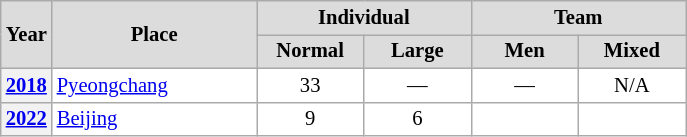<table class="wikitable plainrowheaders" style="background:#fff; font-size:86%; line-height:16px; border:gray solid 1px; border-collapse:collapse;">
<tr style="background:#ccc; text-align:center;">
<th scope="col" rowspan="2" style="background:#dcdcdc; width:25px;">Year</th>
<th scope="col" rowspan="2" style="background:#dcdcdc; width:130px;">Place</th>
<th scope="col" colspan="2" style="background:#dcdcdc; width:130px;">Individual</th>
<th scope="col" colspan="2" style="background:#dcdcdc; width:130px;">Team</th>
</tr>
<tr>
<th scope="col" style="background:#dcdcdc; width:65px;">Normal</th>
<th scope="col" style="background:#dcdcdc; width:65px;">Large</th>
<th scope="col" style="background:#dcdcdc; width:65px;">Men</th>
<th scope="col" style="background:#dcdcdc; width:65px;">Mixed</th>
</tr>
<tr>
<th scope=row align=center><a href='#'>2018</a></th>
<td align=left> <a href='#'>Pyeongchang</a></td>
<td align=center>33</td>
<td align=center>—</td>
<td align=center>—</td>
<td align=center>N/A</td>
</tr>
<tr>
<th scope=row align=center><a href='#'>2022</a></th>
<td align=left> <a href='#'>Beijing</a></td>
<td align=center>9</td>
<td align=center>6</td>
<td align=center></td>
<td align=center></td>
</tr>
</table>
